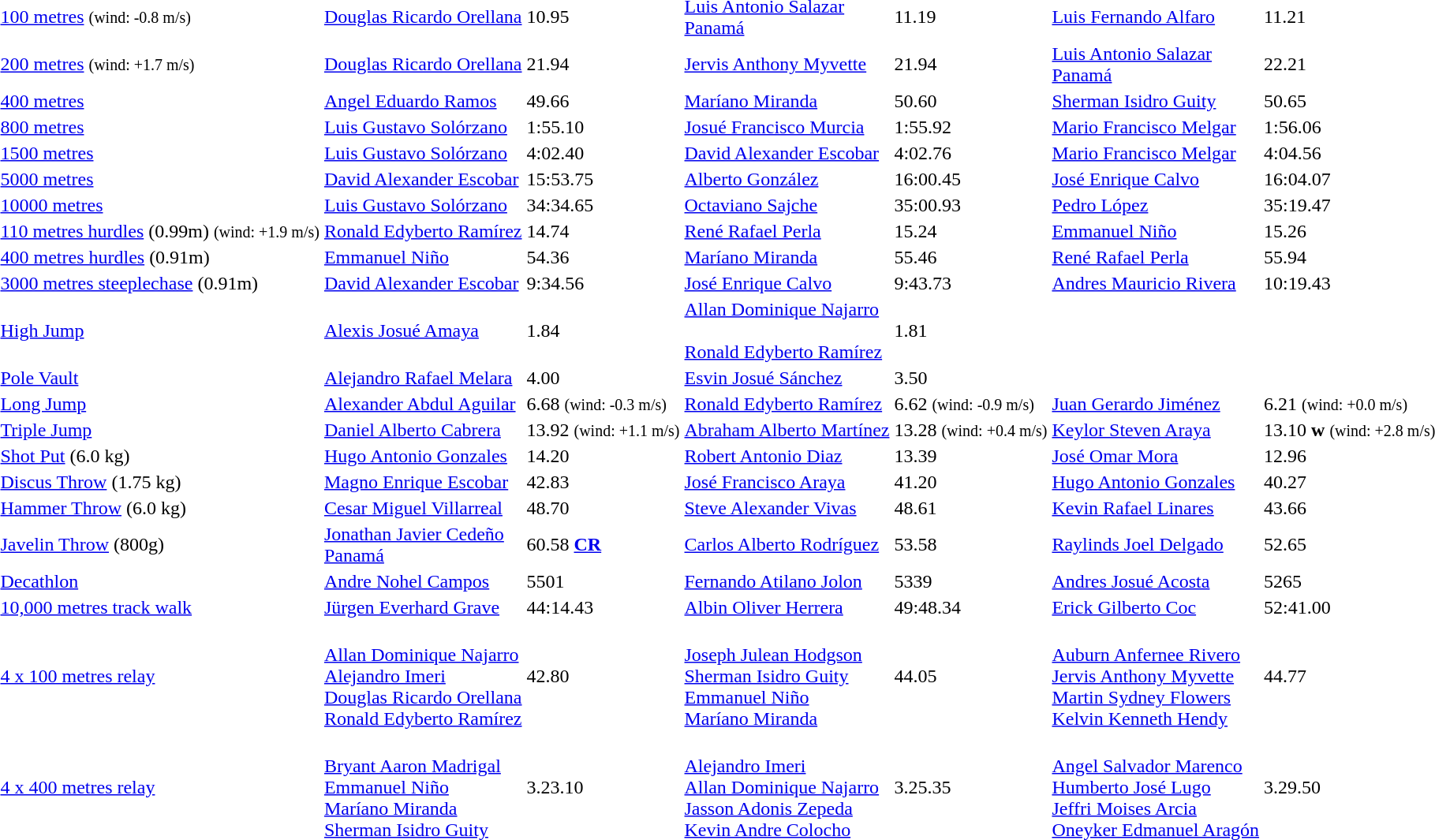<table>
<tr>
<td><a href='#'>100 metres</a> <small>(wind: -0.8 m/s)</small></td>
<td align=left><a href='#'>Douglas Ricardo Orellana</a> <br> </td>
<td>10.95</td>
<td align=left><a href='#'>Luis Antonio Salazar</a> <br>  <a href='#'>Panamá</a></td>
<td>11.19</td>
<td align=left><a href='#'>Luis Fernando Alfaro</a> <br> </td>
<td>11.21</td>
</tr>
<tr>
<td><a href='#'>200 metres</a> <small>(wind: +1.7 m/s)</small></td>
<td align=left><a href='#'>Douglas Ricardo Orellana</a> <br> </td>
<td>21.94</td>
<td align=left><a href='#'>Jervis Anthony Myvette</a> <br> </td>
<td>21.94</td>
<td align=left><a href='#'>Luis Antonio Salazar</a> <br>  <a href='#'>Panamá</a></td>
<td>22.21</td>
</tr>
<tr>
<td><a href='#'>400 metres</a></td>
<td align=left><a href='#'>Angel Eduardo Ramos</a> <br> </td>
<td>49.66</td>
<td align=left><a href='#'>Maríano Miranda</a> <br> </td>
<td>50.60</td>
<td align=left><a href='#'>Sherman Isidro Guity</a> <br> </td>
<td>50.65</td>
</tr>
<tr>
<td><a href='#'>800 metres</a></td>
<td align=left><a href='#'>Luis Gustavo Solórzano</a> <br> </td>
<td>1:55.10</td>
<td align=left><a href='#'>Josué Francisco Murcia</a> <br> </td>
<td>1:55.92</td>
<td align=left><a href='#'>Mario Francisco Melgar</a> <br> </td>
<td>1:56.06</td>
</tr>
<tr>
<td><a href='#'>1500 metres</a></td>
<td align=left><a href='#'>Luis Gustavo Solórzano</a> <br> </td>
<td>4:02.40</td>
<td align=left><a href='#'>David Alexander Escobar</a> <br> </td>
<td>4:02.76</td>
<td align=left><a href='#'>Mario Francisco Melgar</a> <br> </td>
<td>4:04.56</td>
</tr>
<tr>
<td><a href='#'>5000 metres</a></td>
<td align=left><a href='#'>David Alexander Escobar</a> <br> </td>
<td>15:53.75</td>
<td align=left><a href='#'>Alberto González</a> <br> </td>
<td>16:00.45</td>
<td align=left><a href='#'>José Enrique Calvo</a> <br> </td>
<td>16:04.07</td>
</tr>
<tr>
<td><a href='#'>10000 metres</a></td>
<td align=left><a href='#'>Luis Gustavo Solórzano</a> <br> </td>
<td>34:34.65</td>
<td align=left><a href='#'>Octaviano Sajche</a> <br> </td>
<td>35:00.93</td>
<td align=left><a href='#'>Pedro López</a> <br> </td>
<td>35:19.47</td>
</tr>
<tr>
<td><a href='#'>110 metres hurdles</a> (0.99m) <small>(wind: +1.9 m/s)</small></td>
<td align=left><a href='#'>Ronald Edyberto Ramírez</a> <br> </td>
<td>14.74</td>
<td align=left><a href='#'>René Rafael Perla</a> <br> </td>
<td>15.24</td>
<td align=left><a href='#'>Emmanuel Niño</a> <br> </td>
<td>15.26</td>
</tr>
<tr>
<td><a href='#'>400 metres hurdles</a> (0.91m)</td>
<td align=left><a href='#'>Emmanuel Niño</a> <br> </td>
<td>54.36</td>
<td align=left><a href='#'>Maríano Miranda</a> <br> </td>
<td>55.46</td>
<td align=left><a href='#'>René Rafael Perla</a> <br> </td>
<td>55.94</td>
</tr>
<tr>
<td><a href='#'>3000 metres steeplechase</a> (0.91m)</td>
<td align=left><a href='#'>David Alexander Escobar</a> <br> </td>
<td>9:34.56</td>
<td align=left><a href='#'>José Enrique Calvo</a> <br> </td>
<td>9:43.73</td>
<td align=left><a href='#'>Andres Mauricio Rivera</a> <br> </td>
<td>10:19.43</td>
</tr>
<tr>
<td><a href='#'>High Jump</a></td>
<td align=left><a href='#'>Alexis Josué Amaya</a> <br> </td>
<td>1.84</td>
<td align=left><a href='#'>Allan Dominique Najarro</a> <br>  <br> <a href='#'>Ronald Edyberto Ramírez</a> <br> </td>
<td>1.81</td>
<td></td>
<td></td>
</tr>
<tr>
<td><a href='#'>Pole Vault</a></td>
<td align=left><a href='#'>Alejandro Rafael Melara</a> <br> </td>
<td>4.00</td>
<td align=left><a href='#'>Esvin Josué Sánchez</a> <br> </td>
<td>3.50</td>
<td></td>
<td></td>
</tr>
<tr>
<td><a href='#'>Long Jump</a></td>
<td align=left><a href='#'>Alexander Abdul Aguilar</a> <br> </td>
<td>6.68 <small>(wind: -0.3 m/s)</small></td>
<td align=left><a href='#'>Ronald Edyberto Ramírez</a> <br> </td>
<td>6.62 <small>(wind: -0.9 m/s)</small></td>
<td align=left><a href='#'>Juan Gerardo Jiménez</a> <br> </td>
<td>6.21 <small>(wind: +0.0 m/s)</small></td>
</tr>
<tr>
<td><a href='#'>Triple Jump</a></td>
<td align=left><a href='#'>Daniel Alberto Cabrera</a> <br> </td>
<td>13.92 <small>(wind: +1.1 m/s)</small></td>
<td align=left><a href='#'>Abraham Alberto Martínez</a> <br> </td>
<td>13.28 <small>(wind: +0.4 m/s)</small></td>
<td align=left><a href='#'>Keylor Steven Araya</a> <br> </td>
<td>13.10 <strong>w</strong> <small>(wind: +2.8 m/s)</small></td>
</tr>
<tr>
<td><a href='#'>Shot Put</a> (6.0 kg)</td>
<td align=left><a href='#'>Hugo Antonio Gonzales</a> <br> </td>
<td>14.20</td>
<td align=left><a href='#'>Robert Antonio Diaz</a> <br> </td>
<td>13.39</td>
<td align=left><a href='#'>José Omar Mora</a> <br> </td>
<td>12.96</td>
</tr>
<tr>
<td><a href='#'>Discus Throw</a> (1.75 kg)</td>
<td align=left><a href='#'>Magno Enrique Escobar</a> <br> </td>
<td>42.83</td>
<td align=left><a href='#'>José Francisco Araya</a> <br> </td>
<td>41.20</td>
<td align=left><a href='#'>Hugo Antonio Gonzales</a> <br> </td>
<td>40.27</td>
</tr>
<tr>
<td><a href='#'>Hammer Throw</a> (6.0 kg)</td>
<td align=left><a href='#'>Cesar Miguel Villarreal</a> <br> </td>
<td>48.70</td>
<td align=left><a href='#'>Steve Alexander Vivas</a> <br> </td>
<td>48.61</td>
<td align=left><a href='#'>Kevin Rafael Linares</a> <br> </td>
<td>43.66</td>
</tr>
<tr>
<td><a href='#'>Javelin Throw</a> (800g)</td>
<td align=left><a href='#'>Jonathan Javier Cedeño</a> <br>  <a href='#'>Panamá</a></td>
<td>60.58 <a href='#'><strong>CR</strong></a></td>
<td align=left><a href='#'>Carlos Alberto Rodríguez</a> <br> </td>
<td>53.58</td>
<td align=left><a href='#'>Raylinds Joel Delgado</a> <br> </td>
<td>52.65</td>
</tr>
<tr>
<td><a href='#'>Decathlon</a></td>
<td align=left><a href='#'>Andre Nohel Campos</a> <br> </td>
<td>5501</td>
<td align=left><a href='#'>Fernando Atilano Jolon</a> <br> </td>
<td>5339</td>
<td align=left><a href='#'>Andres Josué Acosta</a> <br> </td>
<td>5265</td>
</tr>
<tr>
<td><a href='#'>10,000 metres track walk</a></td>
<td align=left><a href='#'>Jürgen Everhard Grave</a> <br> </td>
<td>44:14.43</td>
<td align=left><a href='#'>Albin Oliver Herrera</a> <br> </td>
<td>49:48.34</td>
<td align=left><a href='#'>Erick Gilberto Coc</a> <br> </td>
<td>52:41.00</td>
</tr>
<tr>
<td><a href='#'>4 x 100 metres relay</a></td>
<td> <br> <a href='#'>Allan Dominique Najarro</a> <br> <a href='#'>Alejandro Imeri</a> <br> <a href='#'>Douglas Ricardo Orellana</a> <br> <a href='#'>Ronald Edyberto Ramírez</a></td>
<td>42.80</td>
<td> <br> <a href='#'>Joseph Julean Hodgson</a> <br> <a href='#'>Sherman Isidro Guity</a> <br> <a href='#'>Emmanuel Niño</a> <br> <a href='#'>Maríano Miranda</a></td>
<td>44.05</td>
<td> <br> <a href='#'>Auburn Anfernee Rivero</a> <br> <a href='#'>Jervis Anthony Myvette</a> <br> <a href='#'>Martin Sydney Flowers</a> <br> <a href='#'>Kelvin Kenneth Hendy</a></td>
<td>44.77</td>
</tr>
<tr>
<td><a href='#'>4 x 400 metres relay</a></td>
<td> <br> <a href='#'>Bryant Aaron Madrigal</a> <br> <a href='#'>Emmanuel Niño</a> <br> <a href='#'>Maríano Miranda</a> <br> <a href='#'>Sherman Isidro Guity</a></td>
<td>3.23.10</td>
<td> <br> <a href='#'>Alejandro Imeri</a> <br> <a href='#'>Allan Dominique Najarro</a> <br> <a href='#'>Jasson Adonis Zepeda</a> <br> <a href='#'>Kevin Andre Colocho</a></td>
<td>3.25.35</td>
<td> <br> <a href='#'>Angel Salvador Marenco</a> <br> <a href='#'>Humberto José Lugo</a> <br> <a href='#'>Jeffri Moises Arcia</a> <br> <a href='#'>Oneyker Edmanuel Aragón</a></td>
<td>3.29.50</td>
</tr>
</table>
